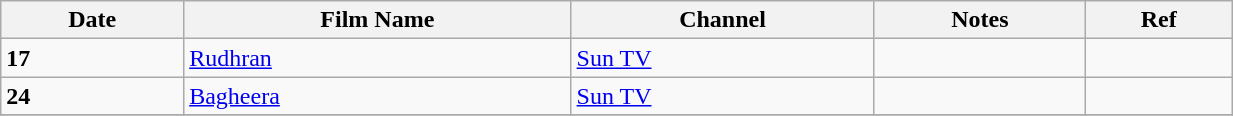<table class="wikitable" width="65%">
<tr>
<th>Date</th>
<th>Film Name</th>
<th>Channel</th>
<th>Notes</th>
<th>Ref</th>
</tr>
<tr>
<td rowspan="1"><strong>17</strong></td>
<td><a href='#'>Rudhran</a></td>
<td><a href='#'>Sun TV</a></td>
<td></td>
<td></td>
</tr>
<tr>
<td rowspan="1"><strong>24</strong></td>
<td><a href='#'>Bagheera</a></td>
<td><a href='#'>Sun TV</a></td>
<td></td>
<td></td>
</tr>
<tr>
</tr>
</table>
